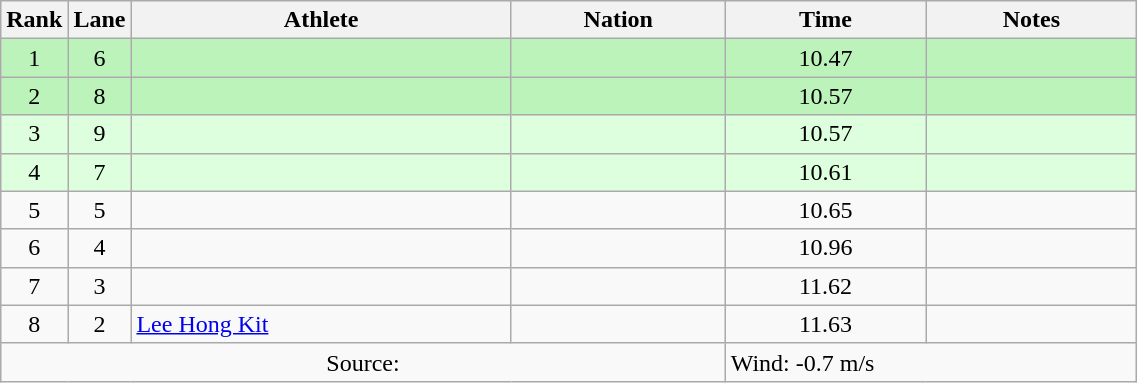<table class="wikitable sortable" style="text-align:center;width: 60%;">
<tr>
<th scope="col" style="width: 10px;">Rank</th>
<th scope="col" style="width: 10px;">Lane</th>
<th scope="col">Athlete</th>
<th scope="col">Nation</th>
<th scope="col">Time</th>
<th scope="col">Notes</th>
</tr>
<tr bgcolor=bbf3bb>
<td>1</td>
<td>6</td>
<td align=left></td>
<td align=left></td>
<td>10.47</td>
<td></td>
</tr>
<tr bgcolor=bbf3bb>
<td>2</td>
<td>8</td>
<td align=left></td>
<td align=left></td>
<td>10.57</td>
<td></td>
</tr>
<tr bgcolor=ddffdd>
<td>3</td>
<td>9</td>
<td align=left></td>
<td align=left></td>
<td>10.57</td>
<td></td>
</tr>
<tr bgcolor=ddffdd>
<td>4</td>
<td>7</td>
<td align=left></td>
<td align=left></td>
<td>10.61</td>
<td></td>
</tr>
<tr>
<td>5</td>
<td>5</td>
<td align=left></td>
<td align=left></td>
<td>10.65</td>
<td></td>
</tr>
<tr>
<td>6</td>
<td>4</td>
<td align=left></td>
<td align=left></td>
<td>10.96</td>
<td></td>
</tr>
<tr>
<td>7</td>
<td>3</td>
<td align=left></td>
<td align=left></td>
<td>11.62</td>
<td></td>
</tr>
<tr>
<td>8</td>
<td>2</td>
<td align=left><a href='#'>Lee Hong Kit</a></td>
<td align=left></td>
<td>11.63</td>
<td></td>
</tr>
<tr class="sortbottom">
<td colspan="4">Source:</td>
<td colspan="2" style="text-align:left;">Wind: -0.7 m/s</td>
</tr>
</table>
